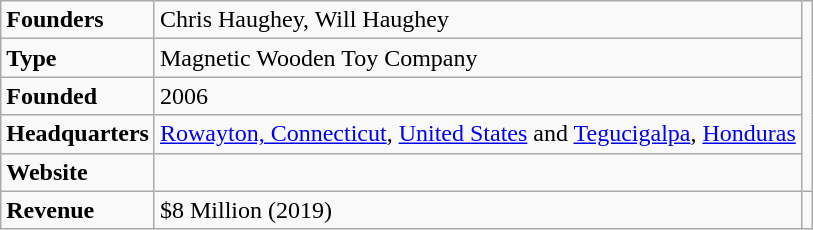<table class="wikitable">
<tr>
<td><strong>Founders</strong></td>
<td>Chris Haughey, Will Haughey</td>
</tr>
<tr>
<td><strong>Type</strong></td>
<td>Magnetic Wooden Toy Company</td>
</tr>
<tr>
<td><strong>Founded</strong></td>
<td>2006</td>
</tr>
<tr>
<td><strong>Headquarters</strong></td>
<td><a href='#'>Rowayton, Connecticut</a>, <a href='#'>United States</a> and <a href='#'>Tegucigalpa</a>, <a href='#'>Honduras</a></td>
</tr>
<tr>
<td><strong>Website</strong></td>
<td></td>
</tr>
<tr>
<td><strong>Revenue</strong></td>
<td>$8 Million (2019)</td>
<td></td>
</tr>
</table>
